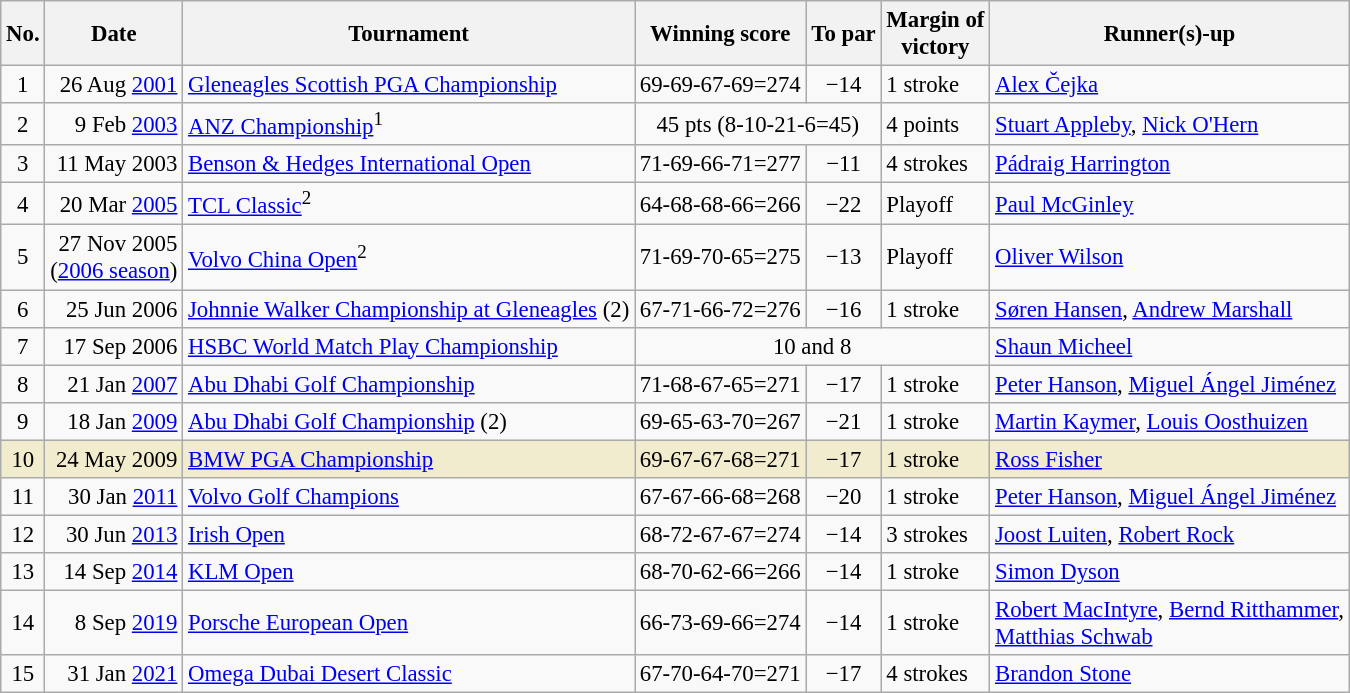<table class="wikitable" style="font-size:95%;">
<tr>
<th>No.</th>
<th>Date</th>
<th>Tournament</th>
<th>Winning score</th>
<th>To par</th>
<th>Margin of<br>victory</th>
<th>Runner(s)-up</th>
</tr>
<tr>
<td align=center>1</td>
<td align=right>26 Aug <a href='#'>2001</a></td>
<td><a href='#'>Gleneagles Scottish PGA Championship</a></td>
<td>69-69-67-69=274</td>
<td align=center>−14</td>
<td>1 stroke</td>
<td> <a href='#'>Alex Čejka</a></td>
</tr>
<tr>
<td align=center>2</td>
<td align=right>9 Feb <a href='#'>2003</a></td>
<td><a href='#'>ANZ Championship</a><sup>1</sup></td>
<td colspan=2 align=center>45 pts (8-10-21-6=45)</td>
<td>4 points</td>
<td> <a href='#'>Stuart Appleby</a>,  <a href='#'>Nick O'Hern</a></td>
</tr>
<tr>
<td align=center>3</td>
<td align=right>11 May 2003</td>
<td><a href='#'>Benson & Hedges International Open</a></td>
<td>71-69-66-71=277</td>
<td align=center>−11</td>
<td>4 strokes</td>
<td> <a href='#'>Pádraig Harrington</a></td>
</tr>
<tr>
<td align=center>4</td>
<td align=right>20 Mar <a href='#'>2005</a></td>
<td><a href='#'>TCL Classic</a><sup>2</sup></td>
<td>64-68-68-66=266</td>
<td align=center>−22</td>
<td>Playoff</td>
<td> <a href='#'>Paul McGinley</a></td>
</tr>
<tr>
<td align=center>5</td>
<td align=right>27 Nov 2005<br>(<a href='#'>2006 season</a>)</td>
<td><a href='#'>Volvo China Open</a><sup>2</sup></td>
<td>71-69-70-65=275</td>
<td align=center>−13</td>
<td>Playoff</td>
<td> <a href='#'>Oliver Wilson</a></td>
</tr>
<tr>
<td align=center>6</td>
<td align=right>25 Jun 2006</td>
<td><a href='#'>Johnnie Walker Championship at Gleneagles</a> (2)</td>
<td>67-71-66-72=276</td>
<td align=center>−16</td>
<td>1 stroke</td>
<td> <a href='#'>Søren Hansen</a>,  <a href='#'>Andrew Marshall</a></td>
</tr>
<tr>
<td align=center>7</td>
<td align=right>17 Sep 2006</td>
<td><a href='#'>HSBC World Match Play Championship</a></td>
<td colspan=3 align=center>10 and 8</td>
<td> <a href='#'>Shaun Micheel</a></td>
</tr>
<tr>
<td align=center>8</td>
<td align=right>21 Jan <a href='#'>2007</a></td>
<td><a href='#'>Abu Dhabi Golf Championship</a></td>
<td>71-68-67-65=271</td>
<td align=center>−17</td>
<td>1 stroke</td>
<td> <a href='#'>Peter Hanson</a>,  <a href='#'>Miguel Ángel Jiménez</a></td>
</tr>
<tr>
<td align=center>9</td>
<td align=right>18 Jan <a href='#'>2009</a></td>
<td><a href='#'>Abu Dhabi Golf Championship</a> (2)</td>
<td>69-65-63-70=267</td>
<td align=center>−21</td>
<td>1 stroke</td>
<td> <a href='#'>Martin Kaymer</a>,  <a href='#'>Louis Oosthuizen</a></td>
</tr>
<tr style="background:#f2ecce;">
<td align=center>10</td>
<td align=right>24 May 2009</td>
<td><a href='#'>BMW PGA Championship</a></td>
<td>69-67-67-68=271</td>
<td align=center>−17</td>
<td>1 stroke</td>
<td> <a href='#'>Ross Fisher</a></td>
</tr>
<tr>
<td align=center>11</td>
<td align=right>30 Jan <a href='#'>2011</a></td>
<td><a href='#'>Volvo Golf Champions</a></td>
<td>67-67-66-68=268</td>
<td align=center>−20</td>
<td>1 stroke</td>
<td> <a href='#'>Peter Hanson</a>,  <a href='#'>Miguel Ángel Jiménez</a></td>
</tr>
<tr>
<td align=center>12</td>
<td align=right>30 Jun <a href='#'>2013</a></td>
<td><a href='#'>Irish Open</a></td>
<td>68-72-67-67=274</td>
<td align=center>−14</td>
<td>3 strokes</td>
<td> <a href='#'>Joost Luiten</a>,  <a href='#'>Robert Rock</a></td>
</tr>
<tr>
<td align=center>13</td>
<td align=right>14 Sep <a href='#'>2014</a></td>
<td><a href='#'>KLM Open</a></td>
<td>68-70-62-66=266</td>
<td align=center>−14</td>
<td>1 stroke</td>
<td> <a href='#'>Simon Dyson</a></td>
</tr>
<tr>
<td align=center>14</td>
<td align=right>8 Sep <a href='#'>2019</a></td>
<td><a href='#'>Porsche European Open</a></td>
<td>66-73-69-66=274</td>
<td align=center>−14</td>
<td>1 stroke</td>
<td> <a href='#'>Robert MacIntyre</a>,  <a href='#'>Bernd Ritthammer</a>,<br> <a href='#'>Matthias Schwab</a></td>
</tr>
<tr>
<td align=center>15</td>
<td align=right>31 Jan <a href='#'>2021</a></td>
<td><a href='#'>Omega Dubai Desert Classic</a></td>
<td align=right>67-70-64-70=271</td>
<td align=center>−17</td>
<td>4 strokes</td>
<td> <a href='#'>Brandon Stone</a></td>
</tr>
</table>
